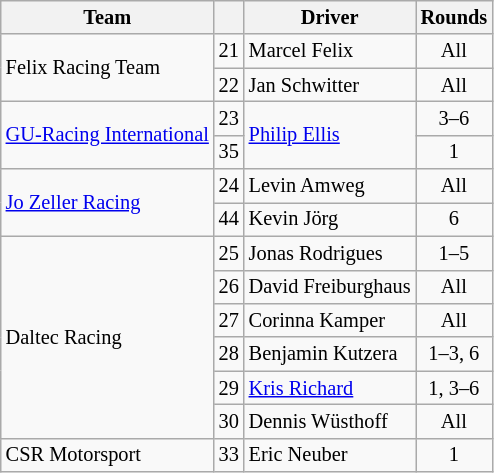<table class="wikitable" style="font-size: 85%;">
<tr>
<th>Team</th>
<th></th>
<th>Driver</th>
<th>Rounds</th>
</tr>
<tr>
<td rowspan=2> Felix Racing Team</td>
<td>21</td>
<td> Marcel Felix</td>
<td align=center>All</td>
</tr>
<tr>
<td>22</td>
<td> Jan Schwitter</td>
<td align=center>All</td>
</tr>
<tr>
<td rowspan=2> <a href='#'>GU-Racing International</a></td>
<td>23</td>
<td rowspan=2> <a href='#'>Philip Ellis</a></td>
<td align=center>3–6</td>
</tr>
<tr>
<td>35</td>
<td align=center>1</td>
</tr>
<tr>
<td rowspan=2> <a href='#'>Jo Zeller Racing</a></td>
<td>24</td>
<td> Levin Amweg</td>
<td align=center>All</td>
</tr>
<tr>
<td>44</td>
<td> Kevin Jörg</td>
<td align=center>6</td>
</tr>
<tr>
<td rowspan=6> Daltec Racing</td>
<td>25</td>
<td> Jonas Rodrigues</td>
<td align=center>1–5</td>
</tr>
<tr>
<td>26</td>
<td> David Freiburghaus</td>
<td align=center>All</td>
</tr>
<tr>
<td>27</td>
<td> Corinna Kamper</td>
<td align=center>All</td>
</tr>
<tr>
<td>28</td>
<td> Benjamin Kutzera</td>
<td align=center>1–3, 6</td>
</tr>
<tr>
<td>29</td>
<td> <a href='#'>Kris Richard</a></td>
<td align=center>1, 3–6</td>
</tr>
<tr>
<td>30</td>
<td> Dennis Wüsthoff</td>
<td align=center>All</td>
</tr>
<tr>
<td> CSR Motorsport</td>
<td>33</td>
<td> Eric Neuber</td>
<td align=center>1</td>
</tr>
</table>
